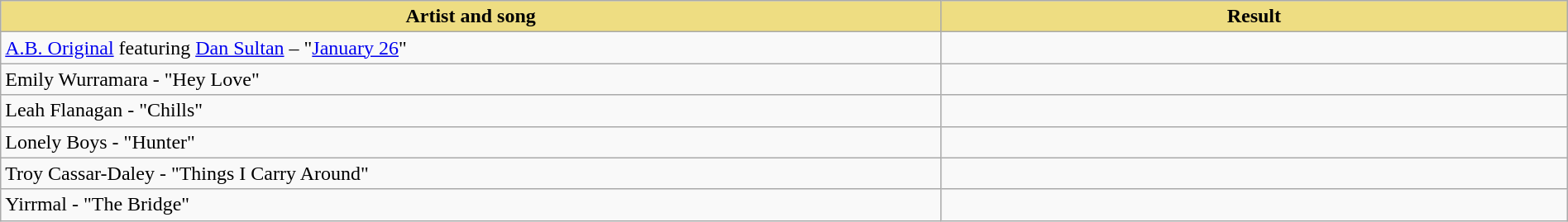<table class="wikitable" width=100%>
<tr>
<th style="width:15%;background:#EEDD82;">Artist and song</th>
<th style="width:10%;background:#EEDD82;">Result</th>
</tr>
<tr>
<td><a href='#'>A.B. Original</a> featuring <a href='#'>Dan Sultan</a> – "<a href='#'>January 26</a>"</td>
<td></td>
</tr>
<tr>
<td>Emily Wurramara - "Hey Love"</td>
<td></td>
</tr>
<tr>
<td>Leah Flanagan - "Chills"</td>
<td></td>
</tr>
<tr>
<td>Lonely Boys - "Hunter"</td>
<td></td>
</tr>
<tr>
<td>Troy Cassar-Daley - "Things I Carry Around"</td>
<td></td>
</tr>
<tr>
<td>Yirrmal - "The Bridge"</td>
<td></td>
</tr>
</table>
